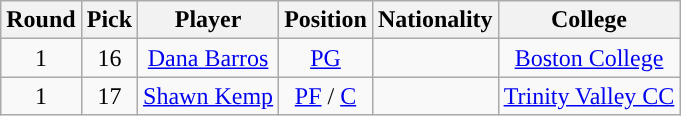<table class="wikitable sortable sortable">
<tr>
<th>Round</th>
<th>Pick</th>
<th>Player</th>
<th>Position</th>
<th>Nationality</th>
<th>College</th>
</tr>
<tr style="text-align: center">
<td>1</td>
<td>16</td>
<td><a href='#'>Dana Barros</a></td>
<td><a href='#'>PG</a></td>
<td></td>
<td><a href='#'>Boston College</a></td>
</tr>
<tr style="text-align: center">
<td>1</td>
<td>17</td>
<td><a href='#'>Shawn Kemp</a></td>
<td><a href='#'>PF</a> / <a href='#'>C</a></td>
<td></td>
<td><a href='#'>Trinity Valley CC</a></td>
</tr>
</table>
